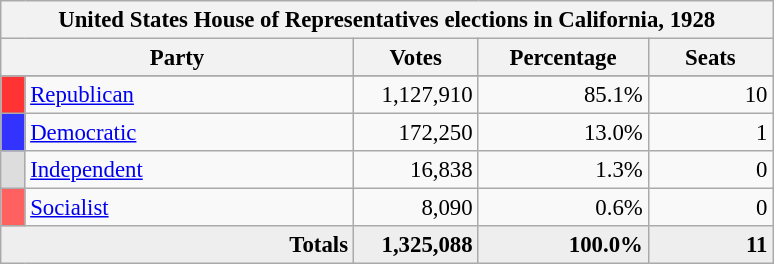<table class="wikitable" style="font-size: 95%;">
<tr>
<th colspan="6">United States House of Representatives elections in California, 1928</th>
</tr>
<tr>
<th colspan=2 style="width: 15em">Party</th>
<th style="width: 5em">Votes</th>
<th style="width: 7em">Percentage</th>
<th style="width: 5em">Seats</th>
</tr>
<tr>
</tr>
<tr>
<th style="background-color:#FF3333; width: 3px"></th>
<td style="width: 130px"><a href='#'>Republican</a></td>
<td align="right">1,127,910</td>
<td align="right">85.1%</td>
<td align="right">10</td>
</tr>
<tr>
<th style="background-color:#3333FF; width: 3px"></th>
<td style="width: 130px"><a href='#'>Democratic</a></td>
<td align="right">172,250</td>
<td align="right">13.0%</td>
<td align="right">1</td>
</tr>
<tr>
<th style="background-color:#DDDDDD; width: 3px"></th>
<td style="width: 130px"><a href='#'>Independent</a></td>
<td align="right">16,838</td>
<td align="right">1.3%</td>
<td align="right">0</td>
</tr>
<tr>
<th style="background-color:#FF6060; width: 3px"></th>
<td style="width: 130px"><a href='#'>Socialist</a></td>
<td align="right">8,090</td>
<td align="right">0.6%</td>
<td align="right">0</td>
</tr>
<tr bgcolor="#EEEEEE">
<td colspan="2" align="right"><strong>Totals</strong></td>
<td align="right"><strong>1,325,088</strong></td>
<td align="right"><strong>100.0%</strong></td>
<td align="right"><strong>11</strong></td>
</tr>
</table>
